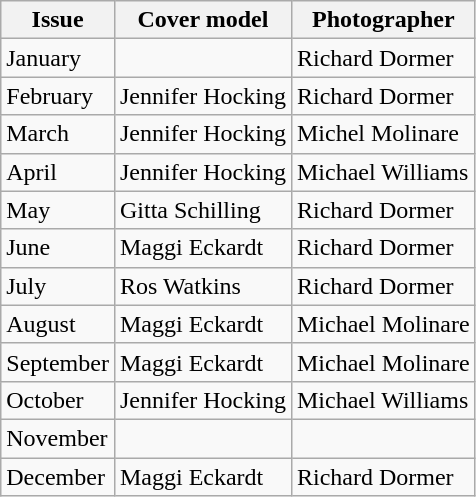<table class="sortable wikitable">
<tr>
<th>Issue</th>
<th>Cover model</th>
<th>Photographer</th>
</tr>
<tr>
<td>January</td>
<td></td>
<td>Richard Dormer</td>
</tr>
<tr>
<td>February</td>
<td>Jennifer Hocking</td>
<td>Richard Dormer</td>
</tr>
<tr>
<td>March</td>
<td>Jennifer Hocking</td>
<td>Michel Molinare</td>
</tr>
<tr>
<td>April</td>
<td>Jennifer Hocking</td>
<td>Michael Williams</td>
</tr>
<tr>
<td>May</td>
<td>Gitta Schilling</td>
<td>Richard Dormer</td>
</tr>
<tr>
<td>June</td>
<td>Maggi Eckardt</td>
<td>Richard Dormer</td>
</tr>
<tr>
<td>July</td>
<td>Ros Watkins</td>
<td>Richard Dormer</td>
</tr>
<tr>
<td>August</td>
<td>Maggi Eckardt</td>
<td>Michael Molinare</td>
</tr>
<tr>
<td>September</td>
<td>Maggi Eckardt</td>
<td>Michael Molinare</td>
</tr>
<tr>
<td>October</td>
<td>Jennifer Hocking</td>
<td>Michael Williams</td>
</tr>
<tr>
<td>November</td>
<td></td>
<td></td>
</tr>
<tr>
<td>December</td>
<td>Maggi Eckardt</td>
<td>Richard Dormer</td>
</tr>
</table>
